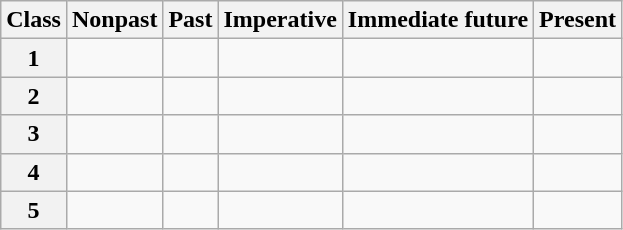<table class="wikitable" border="1" style="text-align: center">
<tr>
<th>Class</th>
<th>Nonpast</th>
<th>Past</th>
<th>Imperative</th>
<th>Immediate future</th>
<th>Present</th>
</tr>
<tr>
<th>1</th>
<td></td>
<td></td>
<td></td>
<td></td>
<td></td>
</tr>
<tr>
<th>2</th>
<td></td>
<td></td>
<td></td>
<td></td>
<td></td>
</tr>
<tr>
<th>3</th>
<td></td>
<td></td>
<td></td>
<td></td>
<td></td>
</tr>
<tr>
<th>4</th>
<td></td>
<td></td>
<td></td>
<td></td>
<td></td>
</tr>
<tr>
<th>5</th>
<td></td>
<td></td>
<td></td>
<td></td>
<td></td>
</tr>
</table>
